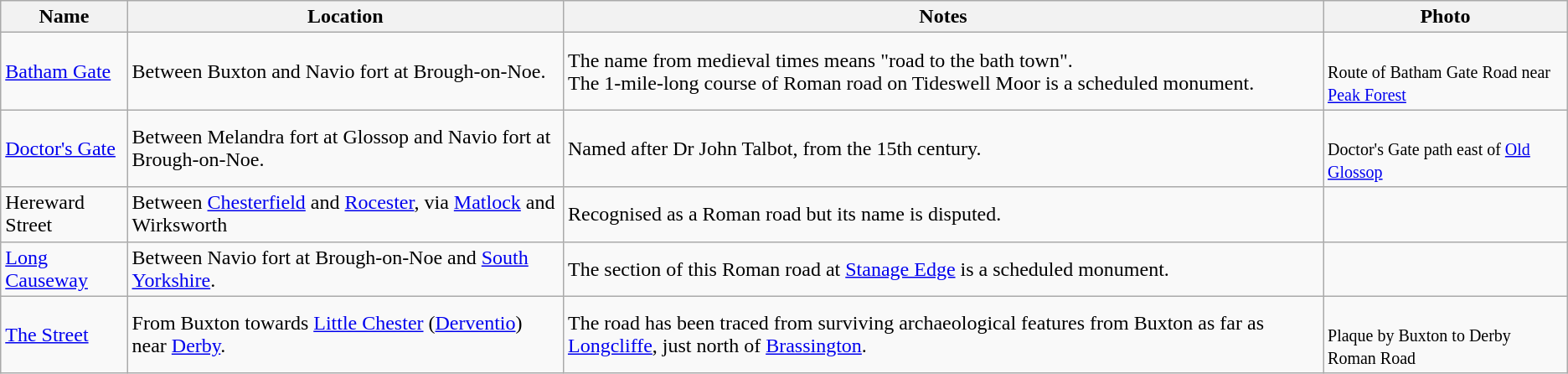<table class="wikitable">
<tr>
<th>Name</th>
<th>Location</th>
<th>Notes</th>
<th>Photo</th>
</tr>
<tr>
<td><a href='#'>Batham Gate</a></td>
<td>Between Buxton and Navio fort at Brough-on-Noe.</td>
<td>The name from medieval times means "road to the bath town".<br>The 1-mile-long course of Roman road on Tideswell Moor is a scheduled monument.</td>
<td><br><small>Route of Batham Gate Road near <a href='#'>Peak Forest</a></small></td>
</tr>
<tr>
<td><a href='#'>Doctor's Gate</a></td>
<td>Between Melandra fort at Glossop and Navio fort at Brough-on-Noe.</td>
<td>Named after Dr John Talbot, from the 15th century.</td>
<td><br><small>Doctor's Gate path east of <a href='#'>Old Glossop</a></small></td>
</tr>
<tr>
<td>Hereward Street</td>
<td>Between <a href='#'>Chesterfield</a> and <a href='#'>Rocester</a>, via <a href='#'>Matlock</a> and Wirksworth</td>
<td>Recognised as a Roman road but its name is disputed.</td>
<td></td>
</tr>
<tr>
<td><a href='#'>Long Causeway</a></td>
<td>Between Navio fort at Brough-on-Noe and <a href='#'>South Yorkshire</a>.</td>
<td>The section of this Roman road at <a href='#'>Stanage Edge</a> is a scheduled monument.</td>
<td></td>
</tr>
<tr>
<td><a href='#'>The Street</a></td>
<td>From Buxton towards <a href='#'>Little Chester</a> (<a href='#'>Derventio</a>) near <a href='#'>Derby</a>.</td>
<td>The road has been traced from surviving archaeological features from Buxton as far as <a href='#'>Longcliffe</a>, just north of <a href='#'>Brassington</a>.</td>
<td><br><small>Plaque by Buxton to Derby Roman Road</small></td>
</tr>
</table>
